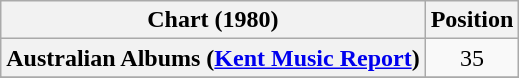<table class="wikitable plainrowheaders">
<tr>
<th scope="col">Chart (1980)</th>
<th scope="col">Position</th>
</tr>
<tr>
<th scope="row">Australian Albums (<a href='#'>Kent Music Report</a>)</th>
<td align="center">35</td>
</tr>
<tr>
</tr>
<tr>
</tr>
</table>
